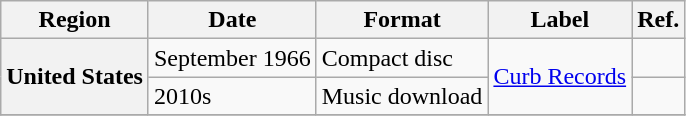<table class="wikitable plainrowheaders">
<tr>
<th scope="col">Region</th>
<th scope="col">Date</th>
<th scope="col">Format</th>
<th scope="col">Label</th>
<th scope="col">Ref.</th>
</tr>
<tr>
<th scope="row" rowspan="2">United States</th>
<td>September 1966</td>
<td>Compact disc</td>
<td rowspan="2"><a href='#'>Curb Records</a></td>
<td></td>
</tr>
<tr>
<td>2010s</td>
<td>Music download</td>
<td></td>
</tr>
<tr>
</tr>
</table>
